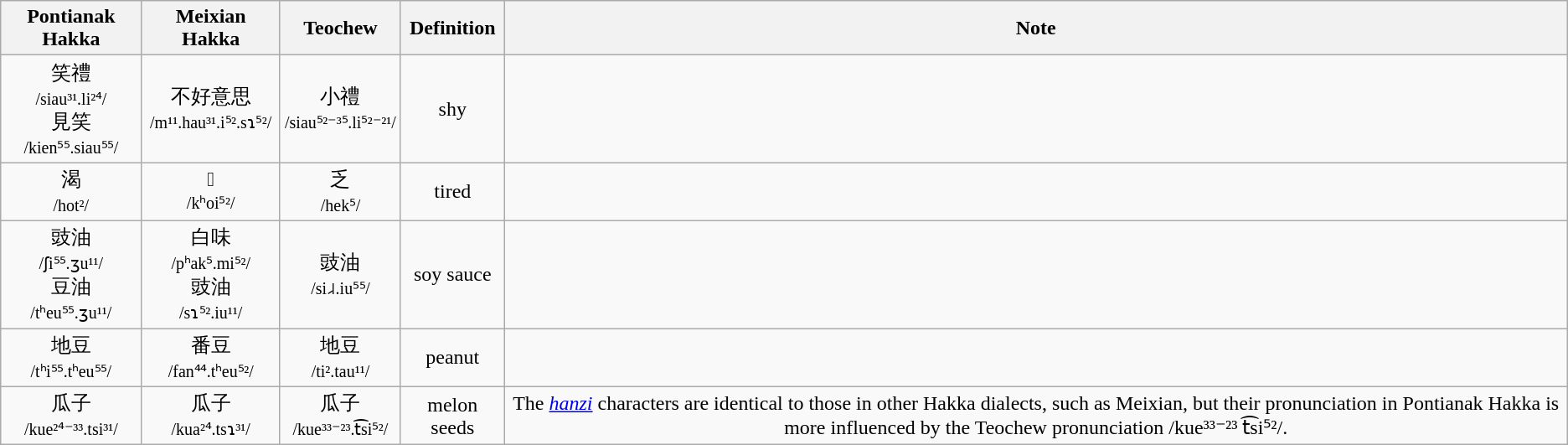<table class="wikitable">
<tr>
<th>Pontianak Hakka</th>
<th>Meixian Hakka</th>
<th>Teochew</th>
<th>Definition</th>
<th>Note</th>
</tr>
<tr align="center">
<td>笑禮<br><small>/siau³¹.li²⁴/</small><br>見笑<br><small>/kien⁵⁵.siau⁵⁵/</small></td>
<td>不好意思<br><small>/m¹¹.hau³¹.i⁵².sɿ⁵²/</small></td>
<td>小禮<br><small>/siau⁵²⁻³⁵.li⁵²⁻²¹/</small></td>
<td>shy</td>
<td></td>
</tr>
<tr align="center">
<td>渴<br><small>/hot²/</small></td>
<td>𤸁<br><small>/kʰoi⁵²/</small></td>
<td>乏<br><small>/hek⁵/</small></td>
<td>tired</td>
<td></td>
</tr>
<tr align="center">
<td>豉油<br><small>/ʃi⁵⁵.ʒu¹¹/</small><br>豆油<br><small>/tʰeu⁵⁵.ʒu¹¹/</small></td>
<td>白味<br><small>/pʰak⁵.mi⁵²/</small><br>豉油<br><small>/sɿ⁵².iu¹¹/</small></td>
<td>豉油<br><small>/si˩˨.iu⁵⁵/</small></td>
<td>soy sauce</td>
<td></td>
</tr>
<tr align="center">
<td>地豆<br><small>/tʰi⁵⁵.tʰeu⁵⁵/</small></td>
<td>番豆<br><small>/fan⁴⁴.tʰeu⁵²/</small></td>
<td>地豆<br><small>/ti².tau¹¹/</small></td>
<td>peanut</td>
<td></td>
</tr>
<tr align="center">
<td>瓜子<br><small>/kue²⁴⁻³³.tsi³¹/</small></td>
<td>瓜子<br><small>/kua²⁴.tsɿ³¹/</small></td>
<td>瓜子<br><small>/kue³³⁻²³.t͡si⁵²/</small></td>
<td>melon seeds</td>
<td>The <em><a href='#'>hanzi</a></em> characters are identical to those in other Hakka dialects, such as Meixian, but their pronunciation in Pontianak Hakka is more influenced by the Teochew pronunciation /kue³³⁻²³ t͡si⁵²/.</td>
</tr>
</table>
